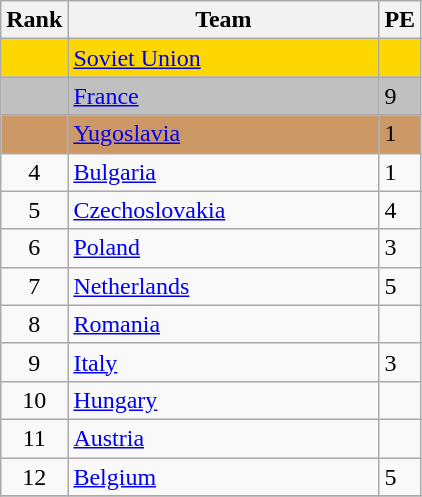<table class="wikitable">
<tr>
<th>Rank</th>
<th width=200>Team</th>
<th width=20>PE</th>
</tr>
<tr bgcolor=gold>
<td align=center></td>
<td> <a href='#'>Soviet Union</a></td>
<td></td>
</tr>
<tr bgcolor=silver>
<td align=center></td>
<td> <a href='#'>France</a></td>
<td>9</td>
</tr>
<tr bgcolor=cc9966>
<td align=center></td>
<td> <a href='#'>Yugoslavia</a></td>
<td>1</td>
</tr>
<tr>
<td align=center>4</td>
<td> <a href='#'>Bulgaria</a></td>
<td>1</td>
</tr>
<tr>
<td align=center>5</td>
<td> <a href='#'>Czechoslovakia</a></td>
<td>4</td>
</tr>
<tr>
<td align=center>6</td>
<td> <a href='#'>Poland</a></td>
<td>3</td>
</tr>
<tr>
<td align=center>7</td>
<td> <a href='#'>Netherlands</a></td>
<td>5</td>
</tr>
<tr>
<td align=center>8</td>
<td> <a href='#'>Romania</a></td>
<td></td>
</tr>
<tr>
<td align=center>9</td>
<td> <a href='#'>Italy</a></td>
<td>3</td>
</tr>
<tr>
<td align=center>10</td>
<td> <a href='#'>Hungary</a></td>
<td></td>
</tr>
<tr>
<td align=center>11</td>
<td> <a href='#'>Austria</a></td>
<td></td>
</tr>
<tr>
<td align=center>12</td>
<td> <a href='#'>Belgium</a></td>
<td>5</td>
</tr>
<tr>
</tr>
</table>
